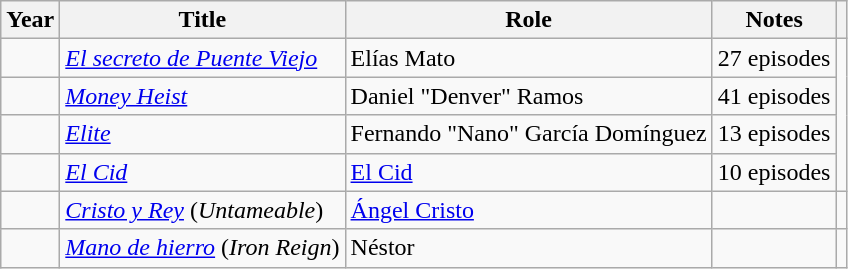<table class="wikitable">
<tr>
<th>Year</th>
<th>Title</th>
<th>Role</th>
<th>Notes</th>
<th></th>
</tr>
<tr>
<td></td>
<td><em><a href='#'>El secreto de Puente Viejo</a></em></td>
<td>Elías Mato</td>
<td>27 episodes</td>
</tr>
<tr>
<td></td>
<td><em><a href='#'>Money Heist</a></em></td>
<td>Daniel "Denver" Ramos</td>
<td>41 episodes</td>
</tr>
<tr>
<td></td>
<td><em><a href='#'>Elite</a></em></td>
<td>Fernando "Nano" García Domínguez</td>
<td>13 episodes</td>
</tr>
<tr>
<td></td>
<td><em><a href='#'>El Cid</a></em></td>
<td><a href='#'>El Cid</a></td>
<td>10 episodes</td>
</tr>
<tr>
<td></td>
<td><em><a href='#'>Cristo y Rey</a></em> (<em>Untameable</em>)</td>
<td><a href='#'>Ángel Cristo</a></td>
<td></td>
<td></td>
</tr>
<tr>
<td></td>
<td><em><a href='#'>Mano de hierro</a></em> (<em>Iron Reign</em>)</td>
<td>Néstor</td>
<td></td>
<td></td>
</tr>
</table>
